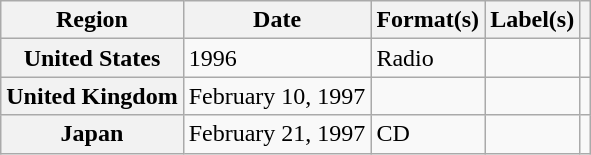<table class="wikitable plainrowheaders">
<tr>
<th scope="col">Region</th>
<th scope="col">Date</th>
<th scope="col">Format(s)</th>
<th scope="col">Label(s)</th>
<th scope="col"></th>
</tr>
<tr>
<th scope="row">United States</th>
<td>1996</td>
<td>Radio</td>
<td></td>
<td></td>
</tr>
<tr>
<th scope="row">United Kingdom</th>
<td>February 10, 1997</td>
<td></td>
<td></td>
<td></td>
</tr>
<tr>
<th scope="row">Japan</th>
<td>February 21, 1997</td>
<td>CD</td>
<td></td>
<td></td>
</tr>
</table>
